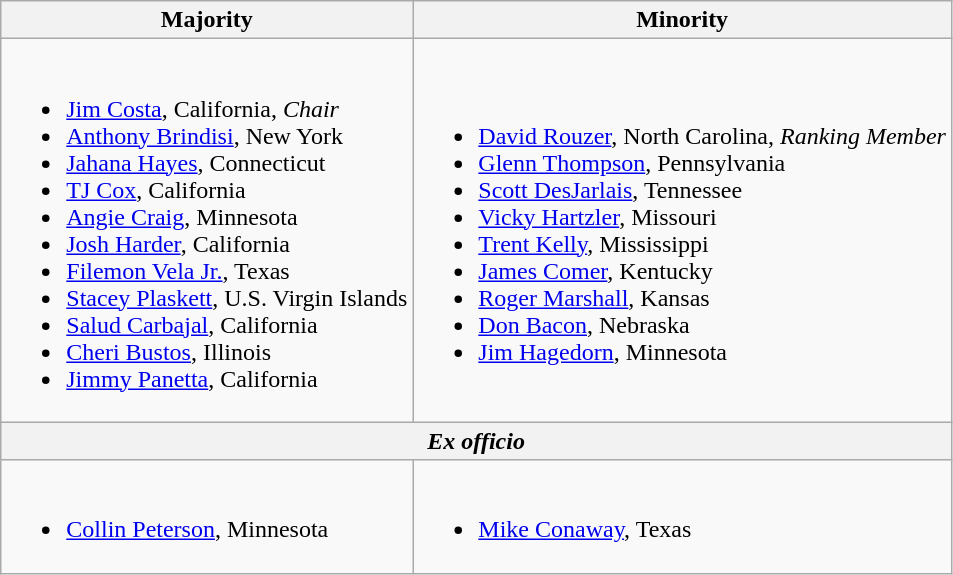<table class=wikitable>
<tr>
<th>Majority</th>
<th>Minority</th>
</tr>
<tr>
<td><br><ul><li><a href='#'>Jim Costa</a>, California, <em>Chair</em></li><li><a href='#'>Anthony Brindisi</a>, New York</li><li><a href='#'>Jahana Hayes</a>, Connecticut</li><li><a href='#'>TJ Cox</a>, California</li><li><a href='#'>Angie Craig</a>, Minnesota</li><li><a href='#'>Josh Harder</a>, California</li><li><a href='#'>Filemon Vela Jr.</a>, Texas</li><li><a href='#'>Stacey Plaskett</a>, U.S. Virgin Islands</li><li><a href='#'>Salud Carbajal</a>, California</li><li><a href='#'>Cheri Bustos</a>, Illinois</li><li><a href='#'>Jimmy Panetta</a>, California</li></ul></td>
<td><br><ul><li><a href='#'>David Rouzer</a>, North Carolina, <em>Ranking Member</em></li><li><a href='#'>Glenn Thompson</a>, Pennsylvania</li><li><a href='#'>Scott DesJarlais</a>, Tennessee</li><li><a href='#'>Vicky Hartzler</a>, Missouri</li><li><a href='#'>Trent Kelly</a>, Mississippi</li><li><a href='#'>James Comer</a>, Kentucky</li><li><a href='#'>Roger Marshall</a>, Kansas</li><li><a href='#'>Don Bacon</a>, Nebraska</li><li><a href='#'>Jim Hagedorn</a>, Minnesota</li></ul></td>
</tr>
<tr>
<th colspan=2><em>Ex officio</em></th>
</tr>
<tr>
<td><br><ul><li><a href='#'>Collin Peterson</a>, Minnesota</li></ul></td>
<td><br><ul><li><a href='#'>Mike Conaway</a>, Texas</li></ul></td>
</tr>
</table>
